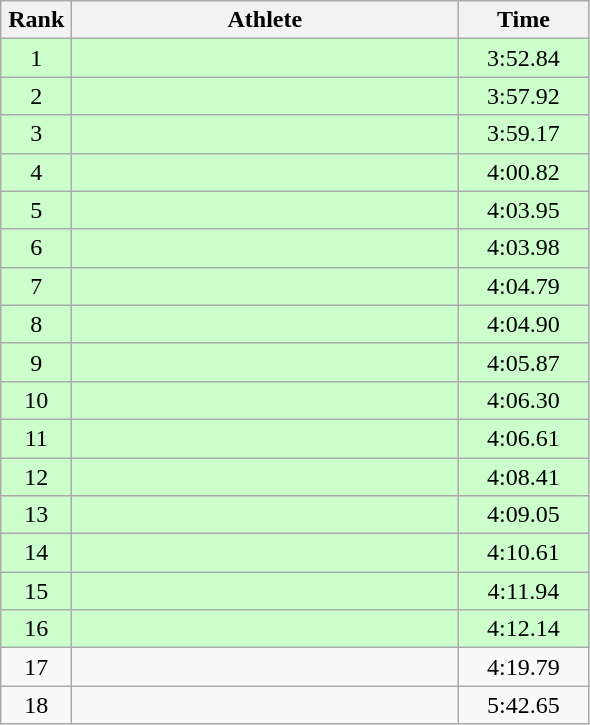<table class=wikitable style="text-align:center">
<tr>
<th width=40>Rank</th>
<th width=250>Athlete</th>
<th width=80>Time</th>
</tr>
<tr bgcolor="ccffcc">
<td>1</td>
<td align=left></td>
<td>3:52.84</td>
</tr>
<tr bgcolor="ccffcc">
<td>2</td>
<td align=left></td>
<td>3:57.92</td>
</tr>
<tr bgcolor="ccffcc">
<td>3</td>
<td align=left></td>
<td>3:59.17</td>
</tr>
<tr bgcolor="ccffcc">
<td>4</td>
<td align=left></td>
<td>4:00.82</td>
</tr>
<tr bgcolor="ccffcc">
<td>5</td>
<td align=left></td>
<td>4:03.95</td>
</tr>
<tr bgcolor="ccffcc">
<td>6</td>
<td align=left></td>
<td>4:03.98</td>
</tr>
<tr bgcolor="ccffcc">
<td>7</td>
<td align=left></td>
<td>4:04.79</td>
</tr>
<tr bgcolor="ccffcc">
<td>8</td>
<td align=left></td>
<td>4:04.90</td>
</tr>
<tr bgcolor="ccffcc">
<td>9</td>
<td align=left></td>
<td>4:05.87</td>
</tr>
<tr bgcolor="ccffcc">
<td>10</td>
<td align=left></td>
<td>4:06.30</td>
</tr>
<tr bgcolor="ccffcc">
<td>11</td>
<td align=left></td>
<td>4:06.61</td>
</tr>
<tr bgcolor="ccffcc">
<td>12</td>
<td align=left></td>
<td>4:08.41</td>
</tr>
<tr bgcolor="ccffcc">
<td>13</td>
<td align=left></td>
<td>4:09.05</td>
</tr>
<tr bgcolor="ccffcc">
<td>14</td>
<td align=left></td>
<td>4:10.61</td>
</tr>
<tr bgcolor="ccffcc">
<td>15</td>
<td align=left></td>
<td>4:11.94</td>
</tr>
<tr bgcolor="ccffcc">
<td>16</td>
<td align=left></td>
<td>4:12.14</td>
</tr>
<tr>
<td>17</td>
<td align=left></td>
<td>4:19.79</td>
</tr>
<tr>
<td>18</td>
<td align=left></td>
<td>5:42.65</td>
</tr>
</table>
